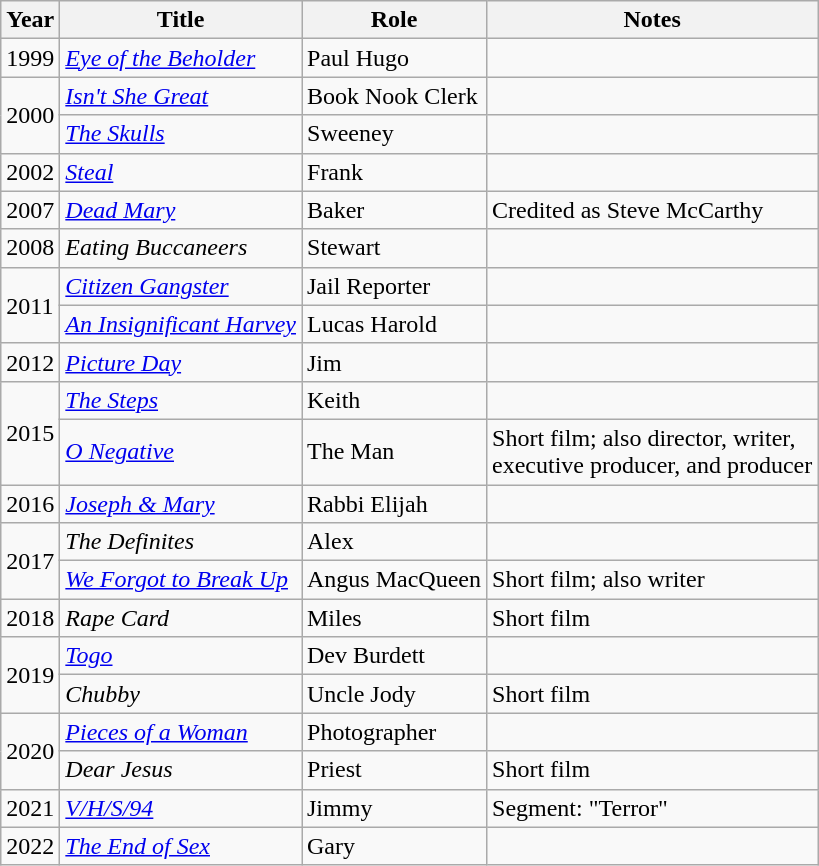<table class="wikitable sortable">
<tr>
<th>Year</th>
<th>Title</th>
<th>Role</th>
<th class="unsortable">Notes</th>
</tr>
<tr>
<td>1999</td>
<td><em><a href='#'>Eye of the Beholder</a></em></td>
<td>Paul Hugo</td>
<td></td>
</tr>
<tr>
<td rowspan=2>2000</td>
<td><em><a href='#'>Isn't She Great</a></em></td>
<td>Book Nook Clerk</td>
<td></td>
</tr>
<tr>
<td data-sort-value="Skulls, The"><em><a href='#'>The Skulls</a></em></td>
<td>Sweeney</td>
<td></td>
</tr>
<tr>
<td>2002</td>
<td><em><a href='#'>Steal</a></em></td>
<td>Frank</td>
<td></td>
</tr>
<tr>
<td>2007</td>
<td><em><a href='#'>Dead Mary</a></em></td>
<td>Baker</td>
<td>Credited as Steve McCarthy</td>
</tr>
<tr>
<td>2008</td>
<td><em>Eating Buccaneers</em></td>
<td>Stewart</td>
<td></td>
</tr>
<tr>
<td rowspan=2>2011</td>
<td><em><a href='#'>Citizen Gangster</a></em></td>
<td>Jail Reporter</td>
<td></td>
</tr>
<tr>
<td><em><a href='#'>An Insignificant Harvey</a></em></td>
<td>Lucas Harold</td>
<td></td>
</tr>
<tr>
<td>2012</td>
<td><em><a href='#'>Picture Day</a></em></td>
<td>Jim</td>
<td></td>
</tr>
<tr>
<td rowspan=2>2015</td>
<td data-sort-value="Steps, The"><em><a href='#'>The Steps</a></em></td>
<td>Keith</td>
<td></td>
</tr>
<tr>
<td><em><a href='#'>O Negative</a></em></td>
<td>The Man</td>
<td>Short film; also director, writer,<br>executive producer, and producer</td>
</tr>
<tr>
<td>2016</td>
<td><em><a href='#'>Joseph & Mary</a></em></td>
<td>Rabbi Elijah</td>
<td></td>
</tr>
<tr>
<td rowspan=2>2017</td>
<td data-sort-value="Definites, The"><em>The Definites</em></td>
<td>Alex</td>
<td></td>
</tr>
<tr>
<td><em><a href='#'>We Forgot to Break Up</a></em></td>
<td>Angus MacQueen</td>
<td>Short film; also writer</td>
</tr>
<tr>
<td>2018</td>
<td><em>Rape Card</em></td>
<td>Miles</td>
<td>Short film</td>
</tr>
<tr>
<td rowspan=2>2019</td>
<td><em><a href='#'>Togo</a></em></td>
<td>Dev Burdett</td>
<td></td>
</tr>
<tr>
<td><em>Chubby</em></td>
<td>Uncle Jody</td>
<td>Short film</td>
</tr>
<tr>
<td rowspan=2>2020</td>
<td><em><a href='#'>Pieces of a Woman</a></em></td>
<td>Photographer</td>
<td></td>
</tr>
<tr>
<td><em>Dear Jesus</em></td>
<td>Priest</td>
<td>Short film</td>
</tr>
<tr>
<td>2021</td>
<td><em><a href='#'>V/H/S/94</a></em></td>
<td>Jimmy</td>
<td>Segment: "Terror"</td>
</tr>
<tr>
<td>2022</td>
<td data-sort-value="End of Sex, The"><em><a href='#'>The End of Sex</a></em></td>
<td>Gary</td>
<td></td>
</tr>
</table>
